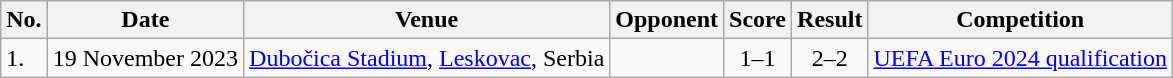<table class="wikitable">
<tr>
<th>No.</th>
<th>Date</th>
<th>Venue</th>
<th>Opponent</th>
<th>Score</th>
<th>Result</th>
<th>Competition</th>
</tr>
<tr>
<td>1.</td>
<td>19 November 2023</td>
<td><a href='#'>Dubočica Stadium</a>, <a href='#'>Leskovac</a>, Serbia</td>
<td></td>
<td align="center">1–1</td>
<td align="center">2–2</td>
<td><a href='#'>UEFA Euro 2024 qualification</a></td>
</tr>
</table>
